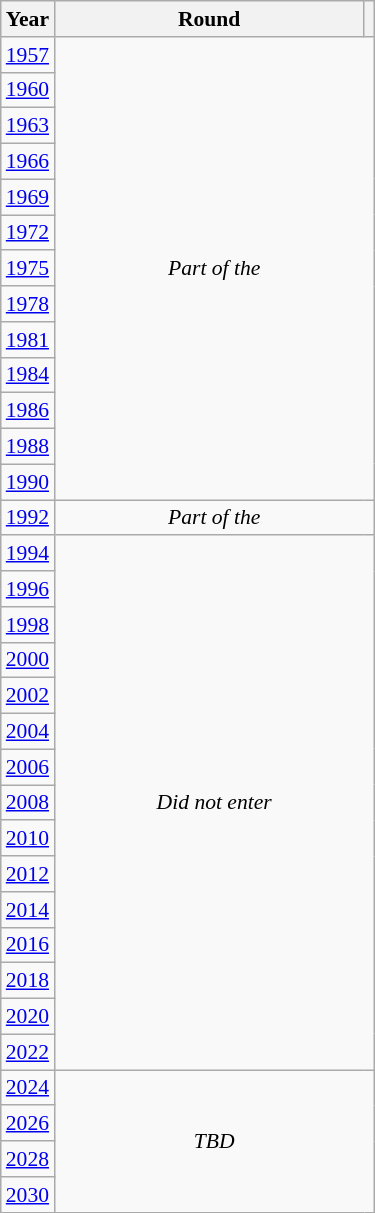<table class="wikitable" style="text-align: center; font-size:90%">
<tr>
<th>Year</th>
<th style="width:200px">Round</th>
<th></th>
</tr>
<tr>
<td><a href='#'>1957</a></td>
<td colspan="2" rowspan="13"><em>Part of the </em></td>
</tr>
<tr>
<td><a href='#'>1960</a></td>
</tr>
<tr>
<td><a href='#'>1963</a></td>
</tr>
<tr>
<td><a href='#'>1966</a></td>
</tr>
<tr>
<td><a href='#'>1969</a></td>
</tr>
<tr>
<td><a href='#'>1972</a></td>
</tr>
<tr>
<td><a href='#'>1975</a></td>
</tr>
<tr>
<td><a href='#'>1978</a></td>
</tr>
<tr>
<td><a href='#'>1981</a></td>
</tr>
<tr>
<td><a href='#'>1984</a></td>
</tr>
<tr>
<td><a href='#'>1986</a></td>
</tr>
<tr>
<td><a href='#'>1988</a></td>
</tr>
<tr>
<td><a href='#'>1990</a></td>
</tr>
<tr>
<td><a href='#'>1992</a></td>
<td colspan="2"><em>Part of the </em></td>
</tr>
<tr>
<td><a href='#'>1994</a></td>
<td colspan="2" rowspan="15"><em>Did not enter</em></td>
</tr>
<tr>
<td><a href='#'>1996</a></td>
</tr>
<tr>
<td><a href='#'>1998</a></td>
</tr>
<tr>
<td><a href='#'>2000</a></td>
</tr>
<tr>
<td><a href='#'>2002</a></td>
</tr>
<tr>
<td><a href='#'>2004</a></td>
</tr>
<tr>
<td><a href='#'>2006</a></td>
</tr>
<tr>
<td><a href='#'>2008</a></td>
</tr>
<tr>
<td><a href='#'>2010</a></td>
</tr>
<tr>
<td><a href='#'>2012</a></td>
</tr>
<tr>
<td><a href='#'>2014</a></td>
</tr>
<tr>
<td><a href='#'>2016</a></td>
</tr>
<tr>
<td><a href='#'>2018</a></td>
</tr>
<tr>
<td><a href='#'>2020</a></td>
</tr>
<tr>
<td><a href='#'>2022</a></td>
</tr>
<tr>
<td><a href='#'>2024</a></td>
<td colspan="2" rowspan="4"><em>TBD</em></td>
</tr>
<tr>
<td><a href='#'>2026</a></td>
</tr>
<tr>
<td><a href='#'>2028</a></td>
</tr>
<tr>
<td><a href='#'>2030</a></td>
</tr>
</table>
